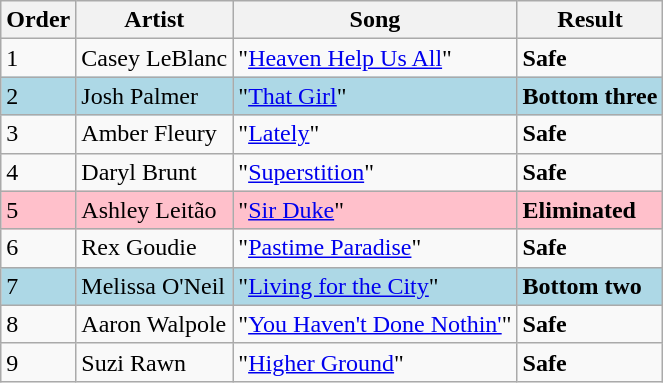<table class=wikitable>
<tr>
<th>Order</th>
<th>Artist</th>
<th>Song</th>
<th>Result</th>
</tr>
<tr>
<td>1</td>
<td>Casey LeBlanc</td>
<td>"<a href='#'>Heaven Help Us All</a>"</td>
<td><strong>Safe</strong></td>
</tr>
<tr style="background:lightblue;">
<td>2</td>
<td>Josh Palmer</td>
<td>"<a href='#'>That Girl</a>"</td>
<td><strong>Bottom three</strong></td>
</tr>
<tr>
<td>3</td>
<td>Amber Fleury</td>
<td>"<a href='#'>Lately</a>"</td>
<td><strong>Safe</strong></td>
</tr>
<tr>
<td>4</td>
<td>Daryl Brunt</td>
<td>"<a href='#'>Superstition</a>"</td>
<td><strong>Safe</strong></td>
</tr>
<tr style="background:pink;">
<td>5</td>
<td>Ashley Leitão</td>
<td>"<a href='#'>Sir Duke</a>"</td>
<td><strong>Eliminated</strong></td>
</tr>
<tr>
<td>6</td>
<td>Rex Goudie</td>
<td>"<a href='#'>Pastime Paradise</a>"</td>
<td><strong>Safe</strong></td>
</tr>
<tr style="background:lightblue;">
<td>7</td>
<td>Melissa O'Neil</td>
<td>"<a href='#'>Living for the City</a>"</td>
<td><strong>Bottom two</strong></td>
</tr>
<tr>
<td>8</td>
<td>Aaron Walpole</td>
<td>"<a href='#'>You Haven't Done Nothin'</a>"</td>
<td><strong>Safe</strong></td>
</tr>
<tr>
<td>9</td>
<td>Suzi Rawn</td>
<td>"<a href='#'>Higher Ground</a>"</td>
<td><strong>Safe</strong></td>
</tr>
</table>
